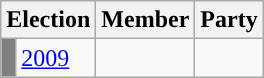<table class="wikitable">
<tr>
<th colspan="2">Election</th>
<th>Member</th>
<th>Party</th>
</tr>
<tr>
<td style="background-color: grey"></td>
<td><a href='#'>2009</a></td>
<td></td>
<td></td>
</tr>
</table>
